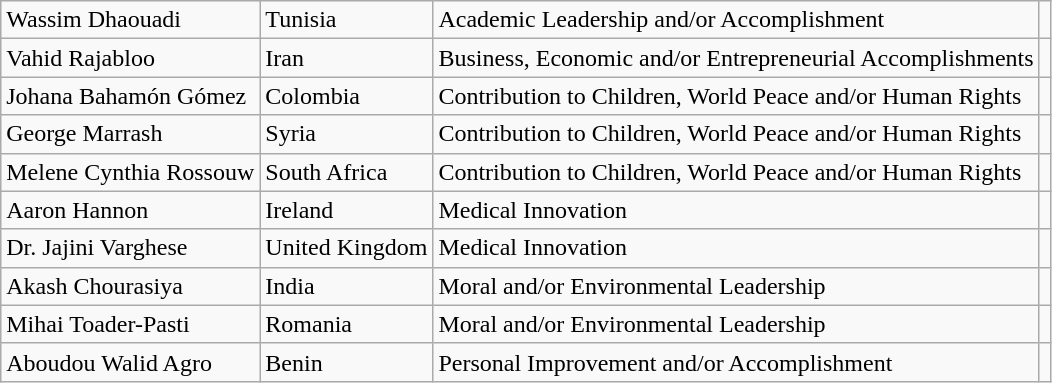<table class="wikitable">
<tr>
<td>Wassim Dhaouadi</td>
<td>Tunisia</td>
<td>Academic Leadership and/or Accomplishment</td>
<td></td>
</tr>
<tr>
<td>Vahid Rajabloo</td>
<td>Iran</td>
<td>Business, Economic and/or Entrepreneurial Accomplishments</td>
<td></td>
</tr>
<tr>
<td>Johana Bahamón Gómez</td>
<td>Colombia</td>
<td>Contribution to Children, World Peace and/or Human Rights</td>
<td></td>
</tr>
<tr>
<td>George Marrash</td>
<td>Syria</td>
<td>Contribution to Children, World Peace and/or Human Rights</td>
<td></td>
</tr>
<tr>
<td>Melene Cynthia Rossouw</td>
<td>South Africa</td>
<td>Contribution to Children, World Peace and/or Human Rights</td>
<td></td>
</tr>
<tr>
<td>Aaron Hannon</td>
<td>Ireland</td>
<td>Medical Innovation</td>
<td></td>
</tr>
<tr>
<td>Dr. Jajini Varghese</td>
<td>United Kingdom</td>
<td>Medical Innovation</td>
<td></td>
</tr>
<tr>
<td>Akash Chourasiya</td>
<td>India</td>
<td>Moral and/or Environmental Leadership</td>
<td></td>
</tr>
<tr>
<td>Mihai Toader-Pasti</td>
<td>Romania</td>
<td>Moral and/or Environmental Leadership</td>
<td></td>
</tr>
<tr>
<td>Aboudou Walid Agro</td>
<td>Benin</td>
<td>Personal Improvement and/or Accomplishment</td>
<td></td>
</tr>
</table>
